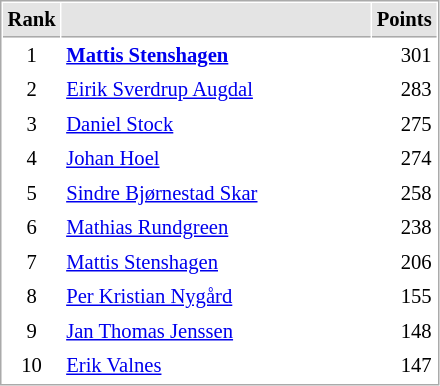<table cellspacing="1" cellpadding="3" style="border:1px solid #AAAAAA;font-size:86%">
<tr style="background-color: #E4E4E4;">
<th style="border-bottom:1px solid #AAAAAA" width=10>Rank</th>
<th style="border-bottom:1px solid #AAAAAA" width=200></th>
<th style="border-bottom:1px solid #AAAAAA" width=20 align=right>Points</th>
</tr>
<tr>
<td align=center>1</td>
<td> <strong><a href='#'>Mattis Stenshagen</a></strong></td>
<td align=right>301</td>
</tr>
<tr>
<td align=center>2</td>
<td> <a href='#'>Eirik Sverdrup Augdal</a></td>
<td align=right>283</td>
</tr>
<tr>
<td align=center>3</td>
<td> <a href='#'>Daniel Stock</a></td>
<td align=right>275</td>
</tr>
<tr>
<td align=center>4</td>
<td> <a href='#'>Johan Hoel</a></td>
<td align=right>274</td>
</tr>
<tr>
<td align=center>5</td>
<td> <a href='#'>Sindre Bjørnestad Skar</a></td>
<td align=right>258</td>
</tr>
<tr>
<td align=center>6</td>
<td> <a href='#'>Mathias Rundgreen</a></td>
<td align=right>238</td>
</tr>
<tr>
<td align=center>7</td>
<td> <a href='#'>Mattis Stenshagen</a></td>
<td align=right>206</td>
</tr>
<tr>
<td align=center>8</td>
<td> <a href='#'>Per Kristian Nygård</a></td>
<td align=right>155</td>
</tr>
<tr>
<td align=center>9</td>
<td> <a href='#'>Jan Thomas Jenssen</a></td>
<td align=right>148</td>
</tr>
<tr>
<td align=center>10</td>
<td> <a href='#'>Erik Valnes</a></td>
<td align=right>147</td>
</tr>
</table>
